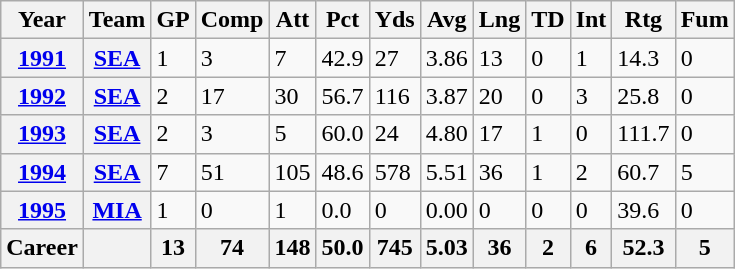<table class="wikitable">
<tr>
<th>Year</th>
<th>Team</th>
<th>GP</th>
<th>Comp</th>
<th>Att</th>
<th>Pct</th>
<th>Yds</th>
<th>Avg</th>
<th>Lng</th>
<th>TD</th>
<th>Int</th>
<th>Rtg</th>
<th>Fum</th>
</tr>
<tr>
<th><a href='#'>1991</a></th>
<th><a href='#'>SEA</a></th>
<td>1</td>
<td>3</td>
<td>7</td>
<td>42.9</td>
<td>27</td>
<td>3.86</td>
<td>13</td>
<td>0</td>
<td>1</td>
<td>14.3</td>
<td>0</td>
</tr>
<tr>
<th><a href='#'>1992</a></th>
<th><a href='#'>SEA</a></th>
<td>2</td>
<td>17</td>
<td>30</td>
<td>56.7</td>
<td>116</td>
<td>3.87</td>
<td>20</td>
<td>0</td>
<td>3</td>
<td>25.8</td>
<td>0</td>
</tr>
<tr>
<th><a href='#'>1993</a></th>
<th><a href='#'>SEA</a></th>
<td>2</td>
<td>3</td>
<td>5</td>
<td>60.0</td>
<td>24</td>
<td>4.80</td>
<td>17</td>
<td>1</td>
<td>0</td>
<td>111.7</td>
<td>0</td>
</tr>
<tr>
<th><a href='#'>1994</a></th>
<th><a href='#'>SEA</a></th>
<td>7</td>
<td>51</td>
<td>105</td>
<td>48.6</td>
<td>578</td>
<td>5.51</td>
<td>36</td>
<td>1</td>
<td>2</td>
<td>60.7</td>
<td>5</td>
</tr>
<tr>
<th><a href='#'>1995</a></th>
<th><a href='#'>MIA</a></th>
<td>1</td>
<td>0</td>
<td>1</td>
<td>0.0</td>
<td>0</td>
<td>0.00</td>
<td>0</td>
<td>0</td>
<td>0</td>
<td>39.6</td>
<td>0</td>
</tr>
<tr>
<th>Career</th>
<th></th>
<th>13</th>
<th>74</th>
<th>148</th>
<th>50.0</th>
<th>745</th>
<th>5.03</th>
<th>36</th>
<th>2</th>
<th>6</th>
<th>52.3</th>
<th>5</th>
</tr>
</table>
